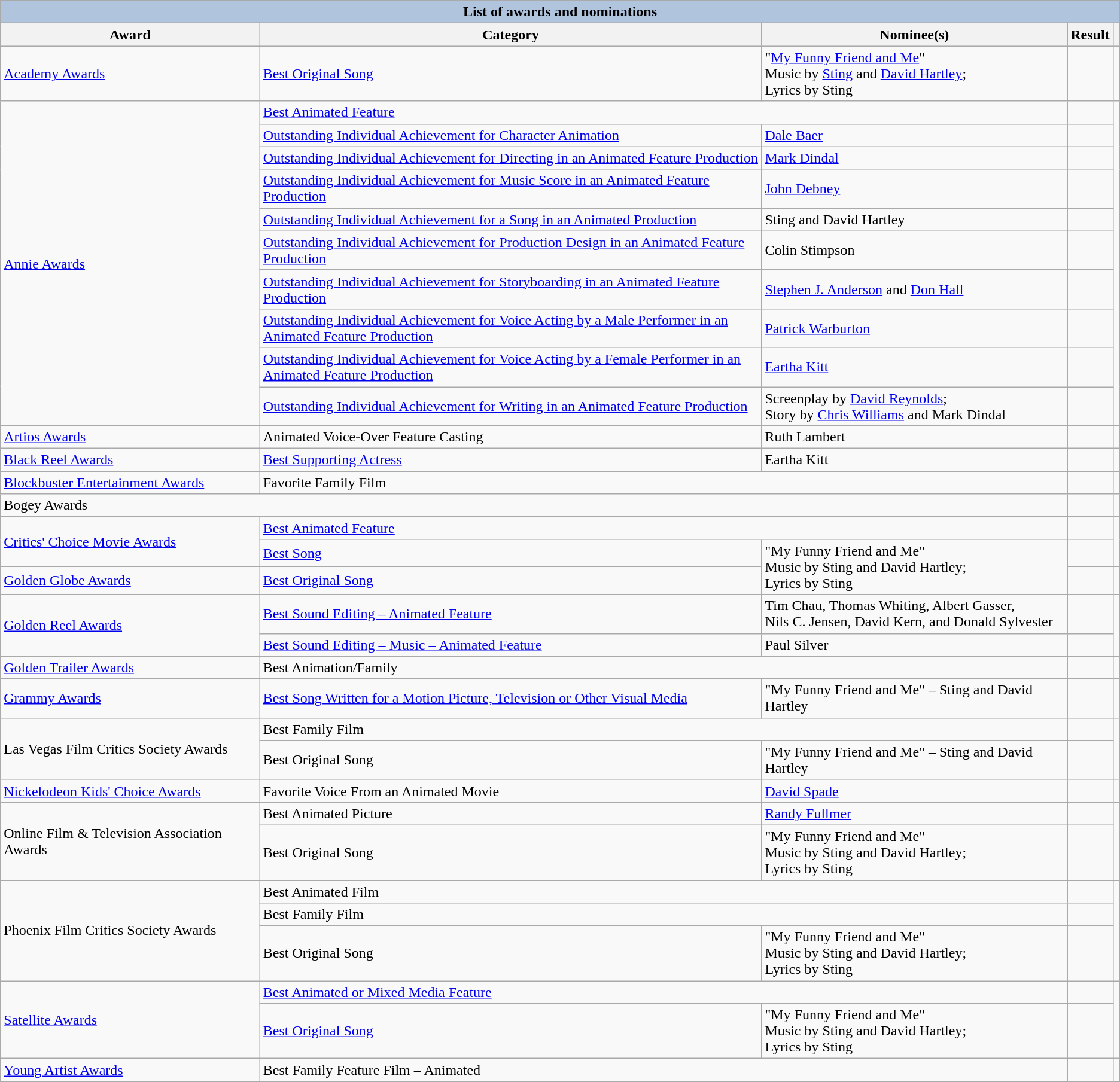<table class="wikitable plainrowheaders">
<tr style="background:#ccc; text-align:center;">
<th colspan="5" style="background: LightSteelBlue;">List of awards and nominations</th>
</tr>
<tr style="background:#ccc; text-align:center;">
<th>Award</th>
<th>Category</th>
<th>Nominee(s)</th>
<th>Result</th>
<th></th>
</tr>
<tr>
<td><a href='#'>Academy Awards</a></td>
<td><a href='#'>Best Original Song</a></td>
<td>"<a href='#'>My Funny Friend and Me</a>" <br> Music by <a href='#'>Sting</a> and <a href='#'>David Hartley</a>; <br> Lyrics by Sting</td>
<td></td>
<td align="center"></td>
</tr>
<tr>
<td rowspan="10"><a href='#'>Annie Awards</a></td>
<td colspan="2"><a href='#'>Best Animated Feature</a></td>
<td></td>
<td rowspan="10" align="center"></td>
</tr>
<tr>
<td><a href='#'>Outstanding Individual Achievement for Character Animation</a></td>
<td><a href='#'>Dale Baer</a></td>
<td></td>
</tr>
<tr>
<td><a href='#'>Outstanding Individual Achievement for Directing in an Animated Feature Production</a></td>
<td><a href='#'>Mark Dindal</a></td>
<td></td>
</tr>
<tr>
<td><a href='#'>Outstanding Individual Achievement for Music Score in an Animated Feature Production</a></td>
<td><a href='#'>John Debney</a></td>
<td></td>
</tr>
<tr>
<td><a href='#'>Outstanding Individual Achievement for a Song in an Animated Production</a></td>
<td>Sting and David Hartley</td>
<td></td>
</tr>
<tr>
<td><a href='#'>Outstanding Individual Achievement for Production Design in an Animated Feature <br> Production</a></td>
<td>Colin Stimpson</td>
<td></td>
</tr>
<tr>
<td><a href='#'>Outstanding Individual Achievement for Storyboarding in an Animated Feature Production</a></td>
<td><a href='#'>Stephen J. Anderson</a> and <a href='#'>Don Hall</a></td>
<td></td>
</tr>
<tr>
<td><a href='#'>Outstanding Individual Achievement for Voice Acting by a Male Performer in an <br> Animated Feature Production</a></td>
<td><a href='#'>Patrick Warburton</a></td>
<td></td>
</tr>
<tr>
<td><a href='#'>Outstanding Individual Achievement for Voice Acting by a Female Performer in an <br> Animated Feature Production</a></td>
<td><a href='#'>Eartha Kitt</a></td>
<td></td>
</tr>
<tr>
<td><a href='#'>Outstanding Individual Achievement for Writing in an Animated Feature Production</a></td>
<td>Screenplay by <a href='#'>David Reynolds</a>; <br> Story by <a href='#'>Chris Williams</a> and Mark Dindal</td>
<td></td>
</tr>
<tr>
<td><a href='#'>Artios Awards</a></td>
<td>Animated Voice-Over Feature Casting</td>
<td>Ruth Lambert</td>
<td></td>
<td align="center"></td>
</tr>
<tr>
<td><a href='#'>Black Reel Awards</a></td>
<td><a href='#'>Best Supporting Actress</a></td>
<td>Eartha Kitt</td>
<td></td>
<td align="center"></td>
</tr>
<tr>
<td><a href='#'>Blockbuster Entertainment Awards</a></td>
<td colspan="2">Favorite Family Film</td>
<td></td>
<td align="center"></td>
</tr>
<tr>
<td colspan="3">Bogey Awards</td>
<td></td>
<td align="center"></td>
</tr>
<tr>
<td rowspan="2"><a href='#'>Critics' Choice Movie Awards</a></td>
<td colspan="2"><a href='#'>Best Animated Feature</a></td>
<td></td>
<td rowspan="2" align="center"></td>
</tr>
<tr>
<td><a href='#'>Best Song</a></td>
<td rowspan="2">"My Funny Friend and Me" <br> Music by Sting and David Hartley; <br> Lyrics by Sting</td>
<td></td>
</tr>
<tr>
<td><a href='#'>Golden Globe Awards</a></td>
<td><a href='#'>Best Original Song</a></td>
<td></td>
<td align="center"></td>
</tr>
<tr>
<td rowspan="2"><a href='#'>Golden Reel Awards</a></td>
<td><a href='#'>Best Sound Editing – Animated Feature</a></td>
<td>Tim Chau, Thomas Whiting, Albert Gasser, <br> Nils C. Jensen, David Kern, and Donald Sylvester</td>
<td></td>
<td rowspan="2" align="center"></td>
</tr>
<tr>
<td><a href='#'>Best Sound Editing – Music – Animated Feature</a></td>
<td>Paul Silver</td>
<td></td>
</tr>
<tr>
<td><a href='#'>Golden Trailer Awards</a></td>
<td colspan="2">Best Animation/Family</td>
<td></td>
<td align="center"></td>
</tr>
<tr>
<td><a href='#'>Grammy Awards</a></td>
<td><a href='#'>Best Song Written for a Motion Picture, Television or Other Visual Media</a></td>
<td>"My Funny Friend and Me" – Sting and David Hartley</td>
<td></td>
<td align="center"></td>
</tr>
<tr>
<td rowspan="2">Las Vegas Film Critics Society Awards</td>
<td colspan="2">Best Family Film</td>
<td></td>
<td rowspan="2" align="center"></td>
</tr>
<tr>
<td>Best Original Song</td>
<td>"My Funny Friend and Me" – Sting and David Hartley</td>
<td></td>
</tr>
<tr>
<td><a href='#'>Nickelodeon Kids' Choice Awards</a></td>
<td>Favorite Voice From an Animated Movie</td>
<td><a href='#'>David Spade</a></td>
<td></td>
<td align="center"></td>
</tr>
<tr>
<td rowspan="2">Online Film & Television Association Awards</td>
<td>Best Animated Picture</td>
<td><a href='#'>Randy Fullmer</a></td>
<td></td>
<td rowspan="2" align="center"></td>
</tr>
<tr>
<td>Best Original Song</td>
<td>"My Funny Friend and Me" <br> Music by Sting and David Hartley; <br> Lyrics by Sting</td>
<td></td>
</tr>
<tr>
<td rowspan="3">Phoenix Film Critics Society Awards</td>
<td colspan="2">Best Animated Film</td>
<td></td>
<td rowspan="3" align="center"></td>
</tr>
<tr>
<td colspan="2">Best Family Film</td>
<td></td>
</tr>
<tr>
<td>Best Original Song</td>
<td>"My Funny Friend and Me" <br> Music by Sting and David Hartley; <br> Lyrics by Sting</td>
<td></td>
</tr>
<tr>
<td rowspan="2"><a href='#'>Satellite Awards</a></td>
<td colspan="2"><a href='#'>Best Animated or Mixed Media Feature</a></td>
<td></td>
<td rowspan="2" align="center"></td>
</tr>
<tr>
<td><a href='#'>Best Original Song</a></td>
<td>"My Funny Friend and Me" <br> Music by Sting and David Hartley; <br> Lyrics by Sting</td>
<td></td>
</tr>
<tr>
<td><a href='#'>Young Artist Awards</a></td>
<td colspan="2">Best Family Feature Film – Animated</td>
<td></td>
<td align="center"></td>
</tr>
</table>
